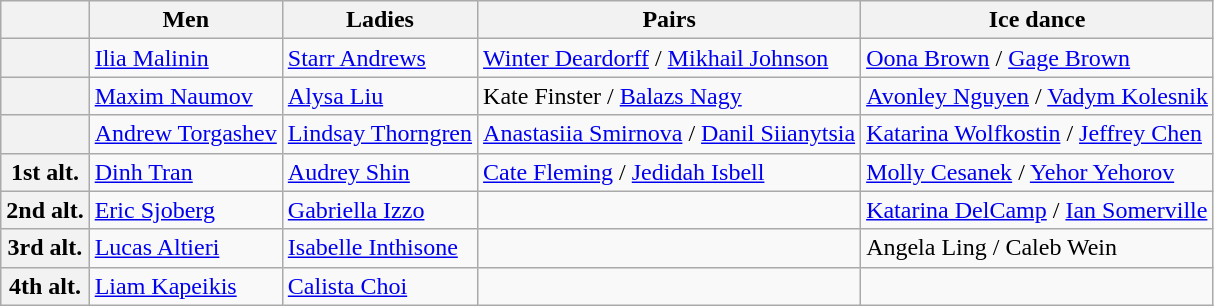<table class="wikitable">
<tr>
<th></th>
<th>Men</th>
<th>Ladies</th>
<th>Pairs</th>
<th>Ice dance</th>
</tr>
<tr>
<th></th>
<td><a href='#'>Ilia Malinin</a></td>
<td><a href='#'>Starr Andrews</a></td>
<td><a href='#'>Winter Deardorff</a> / <a href='#'>Mikhail Johnson</a></td>
<td><a href='#'>Oona Brown</a> / <a href='#'>Gage Brown</a></td>
</tr>
<tr>
<th></th>
<td><a href='#'>Maxim Naumov</a></td>
<td><a href='#'>Alysa Liu</a></td>
<td>Kate Finster / <a href='#'>Balazs Nagy</a></td>
<td><a href='#'>Avonley Nguyen</a> / <a href='#'>Vadym Kolesnik</a></td>
</tr>
<tr>
<th></th>
<td><a href='#'>Andrew Torgashev</a></td>
<td><a href='#'>Lindsay Thorngren</a></td>
<td><a href='#'>Anastasiia Smirnova</a> / <a href='#'>Danil Siianytsia</a></td>
<td><a href='#'>Katarina Wolfkostin</a> / <a href='#'>Jeffrey Chen</a></td>
</tr>
<tr>
<th>1st alt.</th>
<td><a href='#'>Dinh Tran</a></td>
<td><a href='#'>Audrey Shin</a></td>
<td><a href='#'>Cate Fleming</a> / <a href='#'>Jedidah Isbell</a></td>
<td><a href='#'>Molly Cesanek</a> / <a href='#'>Yehor Yehorov</a></td>
</tr>
<tr>
<th>2nd alt.</th>
<td><a href='#'>Eric Sjoberg</a></td>
<td><a href='#'>Gabriella Izzo</a></td>
<td></td>
<td><a href='#'>Katarina DelCamp</a> / <a href='#'>Ian Somerville</a></td>
</tr>
<tr>
<th>3rd alt.</th>
<td><a href='#'>Lucas Altieri</a></td>
<td><a href='#'>Isabelle Inthisone</a></td>
<td></td>
<td>Angela Ling / Caleb Wein</td>
</tr>
<tr>
<th>4th alt.</th>
<td><a href='#'>Liam Kapeikis</a></td>
<td><a href='#'>Calista Choi</a></td>
<td></td>
<td></td>
</tr>
</table>
